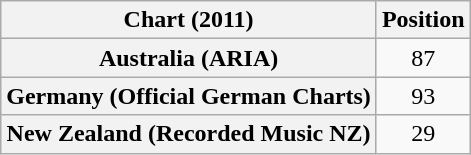<table class="wikitable sortable plainrowheaders" style="text-align:center">
<tr>
<th scope="col">Chart (2011)</th>
<th scope="col">Position</th>
</tr>
<tr>
<th scope="row">Australia (ARIA)</th>
<td>87</td>
</tr>
<tr>
<th scope="row">Germany (Official German Charts)</th>
<td>93</td>
</tr>
<tr>
<th scope="row">New Zealand (Recorded Music NZ)</th>
<td>29</td>
</tr>
</table>
